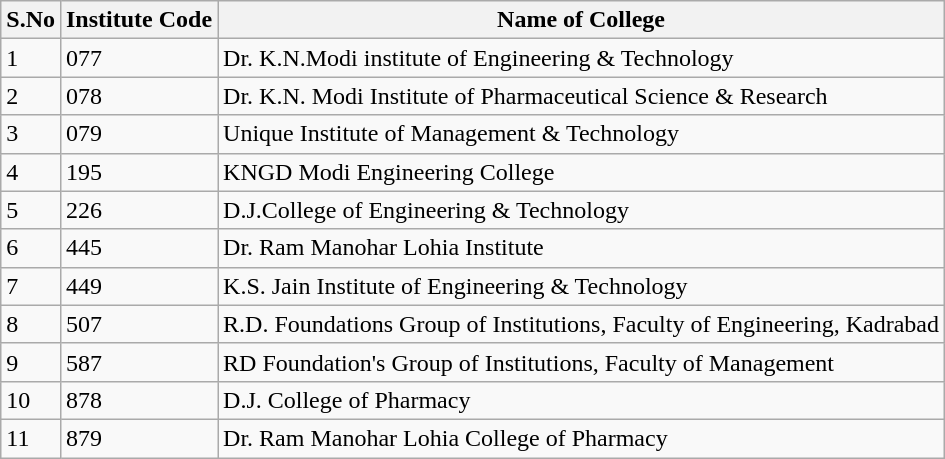<table class="wikitable sortable">
<tr>
<th>S.No</th>
<th>Institute Code</th>
<th>Name of College</th>
</tr>
<tr>
<td>1</td>
<td>077</td>
<td>Dr. K.N.Modi institute of Engineering & Technology</td>
</tr>
<tr>
<td>2</td>
<td>078</td>
<td>Dr. K.N. Modi Institute of Pharmaceutical Science & Research</td>
</tr>
<tr>
<td>3</td>
<td>079</td>
<td>Unique Institute of Management & Technology</td>
</tr>
<tr>
<td>4</td>
<td>195</td>
<td>KNGD Modi Engineering College</td>
</tr>
<tr>
<td>5</td>
<td>226</td>
<td>D.J.College of Engineering & Technology</td>
</tr>
<tr>
<td>6</td>
<td>445</td>
<td>Dr. Ram Manohar Lohia Institute</td>
</tr>
<tr>
<td>7</td>
<td>449</td>
<td>K.S. Jain Institute of Engineering & Technology</td>
</tr>
<tr>
<td>8</td>
<td>507</td>
<td>R.D. Foundations Group of Institutions, Faculty of Engineering, Kadrabad</td>
</tr>
<tr>
<td>9</td>
<td>587</td>
<td>RD Foundation's Group of Institutions, Faculty of Management</td>
</tr>
<tr>
<td>10</td>
<td>878</td>
<td>D.J. College of Pharmacy</td>
</tr>
<tr>
<td>11</td>
<td>879</td>
<td>Dr. Ram Manohar Lohia College of Pharmacy</td>
</tr>
</table>
